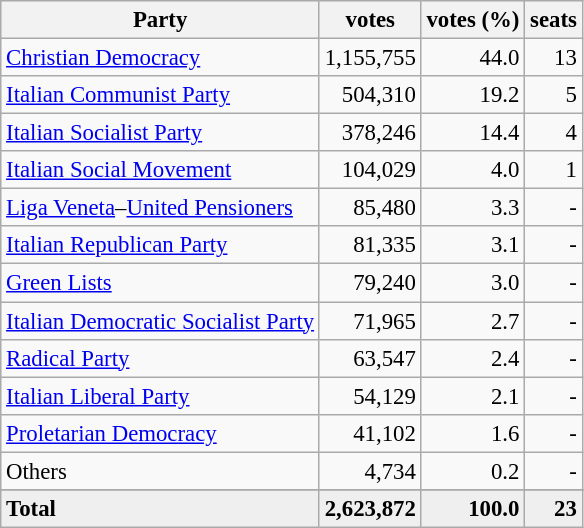<table class="wikitable" style="font-size:95%">
<tr bgcolor="EFEFEF">
<th>Party</th>
<th>votes</th>
<th>votes (%)</th>
<th>seats</th>
</tr>
<tr>
<td><a href='#'>Christian Democracy</a></td>
<td align=right>1,155,755</td>
<td align=right>44.0</td>
<td align=right>13</td>
</tr>
<tr>
<td><a href='#'>Italian Communist Party</a></td>
<td align=right>504,310</td>
<td align=right>19.2</td>
<td align=right>5</td>
</tr>
<tr>
<td><a href='#'>Italian Socialist Party</a></td>
<td align=right>378,246</td>
<td align=right>14.4</td>
<td align=right>4</td>
</tr>
<tr>
<td><a href='#'>Italian Social Movement</a></td>
<td align=right>104,029</td>
<td align=right>4.0</td>
<td align=right>1</td>
</tr>
<tr>
<td><a href='#'>Liga Veneta</a>–<a href='#'>United Pensioners</a></td>
<td align=right>85,480</td>
<td align=right>3.3</td>
<td align=right>-</td>
</tr>
<tr>
<td><a href='#'>Italian Republican Party</a></td>
<td align=right>81,335</td>
<td align=right>3.1</td>
<td align=right>-</td>
</tr>
<tr>
<td><a href='#'>Green Lists</a></td>
<td align=right>79,240</td>
<td align=right>3.0</td>
<td align=right>-</td>
</tr>
<tr>
<td><a href='#'>Italian Democratic Socialist Party</a></td>
<td align=right>71,965</td>
<td align=right>2.7</td>
<td align=right>-</td>
</tr>
<tr>
<td><a href='#'>Radical Party</a></td>
<td align=right>63,547</td>
<td align=right>2.4</td>
<td align=right>-</td>
</tr>
<tr>
<td><a href='#'>Italian Liberal Party</a></td>
<td align=right>54,129</td>
<td align=right>2.1</td>
<td align=right>-</td>
</tr>
<tr>
<td><a href='#'>Proletarian Democracy</a></td>
<td align=right>41,102</td>
<td align=right>1.6</td>
<td align=right>-</td>
</tr>
<tr>
<td>Others</td>
<td align=right>4,734</td>
<td align=right>0.2</td>
<td align=right>-</td>
</tr>
<tr>
</tr>
<tr bgcolor="EFEFEF">
<td><strong>Total</strong></td>
<td align=right><strong>2,623,872</strong></td>
<td align=right><strong>100.0</strong></td>
<td align=right><strong>23</strong></td>
</tr>
</table>
